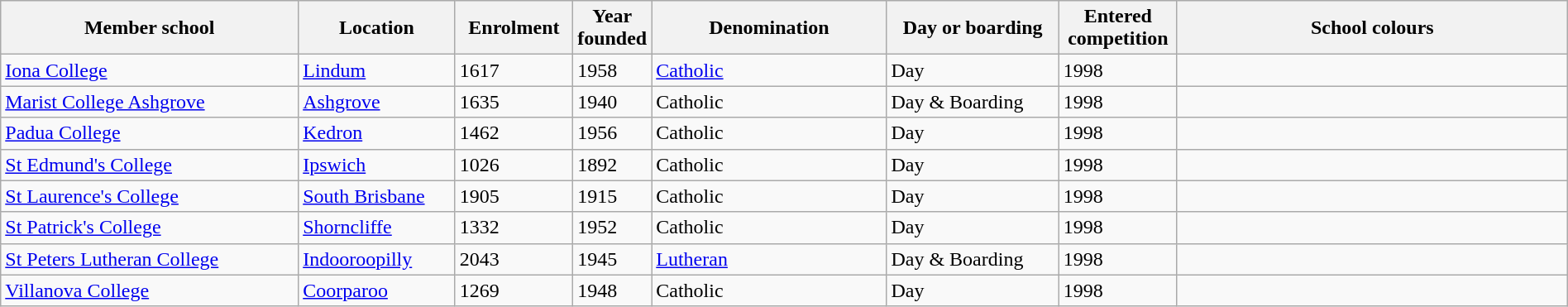<table class="wikitable" style="margin-bottom:0px; width:100%;">
<tr>
<th style="width:19%;min-width:5em;">Member school</th>
<th style="width:10%;">Location</th>
<th style="width:5%;min-width:5.5em;padding:3px;">Enrolment</th>
<th style="width:5%;">Year founded</th>
<th style="width:15%;">Denomination</th>
<th style="width:11%;">Day or boarding</th>
<th style="width:7%;min-width:5.5em;">Entered competition</th>
<th style="min-width:4.5em;">School colours</th>
</tr>
<tr>
<td><a href='#'>Iona College</a></td>
<td><a href='#'>Lindum</a></td>
<td>1617</td>
<td>1958</td>
<td><a href='#'>Catholic</a></td>
<td>Day</td>
<td>1998</td>
<td></td>
</tr>
<tr>
<td><a href='#'>Marist College Ashgrove</a></td>
<td><a href='#'>Ashgrove</a></td>
<td>1635</td>
<td>1940</td>
<td>Catholic</td>
<td>Day & Boarding</td>
<td>1998</td>
<td></td>
</tr>
<tr>
<td><a href='#'>Padua College</a></td>
<td><a href='#'>Kedron</a></td>
<td>1462</td>
<td>1956</td>
<td>Catholic</td>
<td>Day</td>
<td>1998</td>
<td></td>
</tr>
<tr>
<td><a href='#'>St Edmund's College</a></td>
<td><a href='#'>Ipswich</a></td>
<td>1026</td>
<td>1892</td>
<td>Catholic</td>
<td>Day</td>
<td>1998</td>
<td></td>
</tr>
<tr>
<td><a href='#'>St Laurence's College</a></td>
<td><a href='#'>South Brisbane</a></td>
<td>1905</td>
<td>1915</td>
<td>Catholic</td>
<td>Day</td>
<td>1998</td>
<td></td>
</tr>
<tr>
<td><a href='#'>St Patrick's College</a></td>
<td><a href='#'>Shorncliffe</a></td>
<td>1332</td>
<td>1952</td>
<td>Catholic</td>
<td>Day</td>
<td>1998</td>
<td></td>
</tr>
<tr>
<td><a href='#'>St Peters Lutheran College</a></td>
<td><a href='#'>Indooroopilly</a></td>
<td>2043</td>
<td>1945</td>
<td><a href='#'>Lutheran</a></td>
<td>Day & Boarding</td>
<td>1998</td>
<td></td>
</tr>
<tr>
<td><a href='#'>Villanova College</a></td>
<td><a href='#'>Coorparoo</a></td>
<td>1269</td>
<td>1948</td>
<td>Catholic</td>
<td>Day</td>
<td>1998</td>
<td></td>
</tr>
</table>
